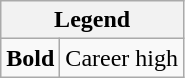<table class="wikitable">
<tr>
<th colspan="2">Legend</th>
</tr>
<tr>
<td><strong>Bold</strong></td>
<td>Career high</td>
</tr>
</table>
